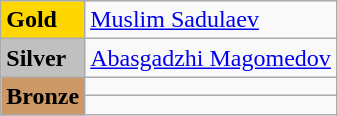<table class="wikitable">
<tr>
<td bgcolor="gold"><strong>Gold</strong></td>
<td> <a href='#'>Muslim Sadulaev</a></td>
</tr>
<tr>
<td bgcolor="silver"><strong>Silver</strong></td>
<td> <a href='#'>Abasgadzhi Magomedov</a></td>
</tr>
<tr>
<td rowspan="2" bgcolor="#cc9966"><strong>Bronze</strong></td>
<td></td>
</tr>
<tr>
<td></td>
</tr>
</table>
